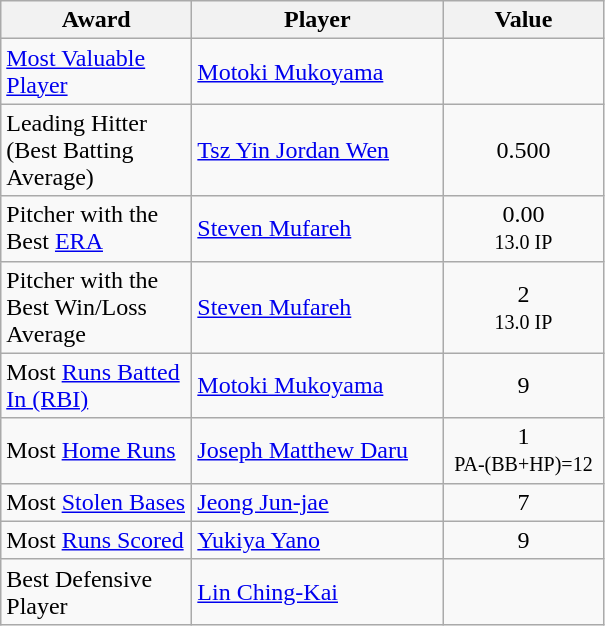<table class="wikitable">
<tr>
<th width=120>Award</th>
<th width=160>Player</th>
<th width=100>Value</th>
</tr>
<tr>
<td><a href='#'>Most Valuable Player</a></td>
<td> <a href='#'>Motoki Mukoyama</a></td>
<td></td>
</tr>
<tr>
<td>Leading Hitter (Best Batting Average)</td>
<td> <a href='#'>Tsz Yin Jordan Wen</a></td>
<td align=center>0.500</td>
</tr>
<tr>
<td>Pitcher with the Best <a href='#'>ERA</a></td>
<td> <a href='#'>Steven Mufareh</a></td>
<td align=center>0.00<br><small>13.0 IP</small></td>
</tr>
<tr>
<td>Pitcher with the Best Win/Loss Average</td>
<td> <a href='#'>Steven Mufareh</a></td>
<td align=center>2<br><small>13.0 IP</small></td>
</tr>
<tr>
<td>Most <a href='#'>Runs Batted In (RBI)</a></td>
<td> <a href='#'>Motoki Mukoyama</a></td>
<td align=center>9</td>
</tr>
<tr>
<td>Most <a href='#'>Home Runs</a></td>
<td> <a href='#'>Joseph Matthew Daru</a></td>
<td align=center>1<br><small>PA-(BB+HP)=12</small></td>
</tr>
<tr>
<td>Most <a href='#'>Stolen Bases</a></td>
<td> <a href='#'>Jeong Jun-jae</a></td>
<td align=center>7</td>
</tr>
<tr>
<td>Most <a href='#'>Runs Scored</a></td>
<td> <a href='#'>Yukiya Yano</a></td>
<td align=center>9</td>
</tr>
<tr>
<td>Best Defensive Player</td>
<td> <a href='#'>Lin Ching-Kai</a></td>
<td></td>
</tr>
</table>
